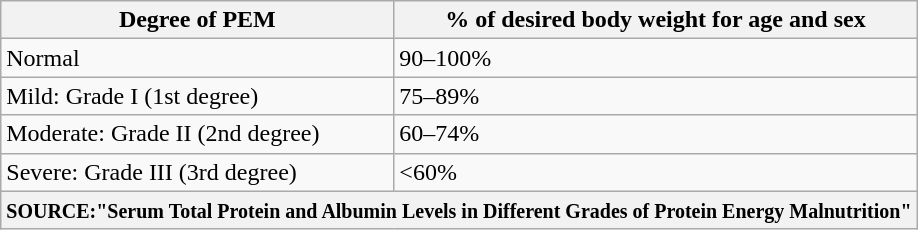<table class="wikitable">
<tr>
<th>Degree of PEM</th>
<th>% of desired body weight for age and sex</th>
</tr>
<tr>
<td>Normal</td>
<td>90–100%</td>
</tr>
<tr>
<td>Mild: Grade I (1st degree)</td>
<td>75–89%</td>
</tr>
<tr>
<td>Moderate: Grade II (2nd degree)</td>
<td>60–74%</td>
</tr>
<tr>
<td>Severe: Grade III (3rd degree)</td>
<td><60%</td>
</tr>
<tr>
<th colspan=16><small>SOURCE:"Serum Total Protein and Albumin Levels in Different Grades of Protein Energy Malnutrition"</small></th>
</tr>
</table>
